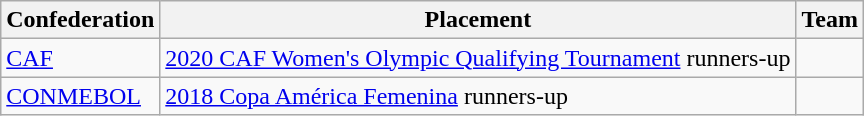<table class=wikitable>
<tr>
<th>Confederation</th>
<th>Placement</th>
<th>Team</th>
</tr>
<tr>
<td><a href='#'>CAF</a></td>
<td><a href='#'>2020 CAF Women's Olympic Qualifying Tournament</a> runners-up</td>
<td></td>
</tr>
<tr>
<td><a href='#'>CONMEBOL</a></td>
<td><a href='#'>2018 Copa América Femenina</a> runners-up</td>
<td></td>
</tr>
</table>
